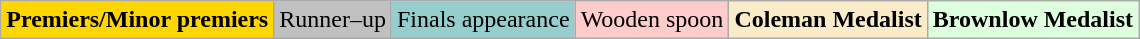<table class="wikitable">
<tr>
<td style=background:gold><strong>Premiers/Minor premiers</strong></td>
<td style=background:silver>Runner–up</td>
<td style=background:#96CDCD>Finals appearance</td>
<td style=background:#FFCCCC>Wooden spoon</td>
<td style=background:#FAECC8><strong>Coleman Medalist</strong></td>
<td style=background:#DDFFDD><strong>Brownlow Medalist</strong></td>
</tr>
</table>
